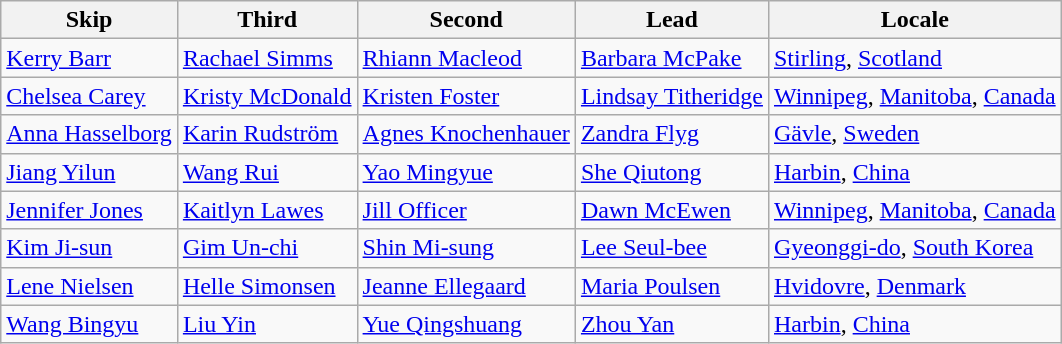<table class=wikitable>
<tr>
<th scope="col">Skip</th>
<th scope="col">Third</th>
<th scope="col">Second</th>
<th scope="col">Lead</th>
<th scope="col">Locale</th>
</tr>
<tr>
<td><a href='#'>Kerry Barr</a></td>
<td><a href='#'>Rachael Simms</a></td>
<td><a href='#'>Rhiann Macleod</a></td>
<td><a href='#'>Barbara McPake</a></td>
<td> <a href='#'>Stirling</a>, <a href='#'>Scotland</a></td>
</tr>
<tr>
<td><a href='#'>Chelsea Carey</a></td>
<td><a href='#'>Kristy McDonald</a></td>
<td><a href='#'>Kristen Foster</a></td>
<td><a href='#'>Lindsay Titheridge</a></td>
<td> <a href='#'>Winnipeg</a>, <a href='#'>Manitoba</a>, <a href='#'>Canada</a></td>
</tr>
<tr>
<td><a href='#'>Anna Hasselborg</a></td>
<td><a href='#'>Karin Rudström</a></td>
<td><a href='#'>Agnes Knochenhauer</a></td>
<td><a href='#'>Zandra Flyg</a></td>
<td> <a href='#'>Gävle</a>, <a href='#'>Sweden</a></td>
</tr>
<tr>
<td><a href='#'>Jiang Yilun</a></td>
<td><a href='#'>Wang Rui</a></td>
<td><a href='#'>Yao Mingyue</a></td>
<td><a href='#'>She Qiutong</a></td>
<td> <a href='#'>Harbin</a>, <a href='#'>China</a></td>
</tr>
<tr>
<td><a href='#'>Jennifer Jones</a></td>
<td><a href='#'>Kaitlyn Lawes</a></td>
<td><a href='#'>Jill Officer</a></td>
<td><a href='#'>Dawn McEwen</a></td>
<td> <a href='#'>Winnipeg</a>, <a href='#'>Manitoba</a>, <a href='#'>Canada</a></td>
</tr>
<tr>
<td><a href='#'>Kim Ji-sun</a></td>
<td><a href='#'>Gim Un-chi</a></td>
<td><a href='#'>Shin Mi-sung</a></td>
<td><a href='#'>Lee Seul-bee</a></td>
<td> <a href='#'>Gyeonggi-do</a>, <a href='#'>South Korea</a></td>
</tr>
<tr>
<td><a href='#'>Lene Nielsen</a></td>
<td><a href='#'>Helle Simonsen</a></td>
<td><a href='#'>Jeanne Ellegaard</a></td>
<td><a href='#'>Maria Poulsen</a></td>
<td> <a href='#'>Hvidovre</a>, <a href='#'>Denmark</a></td>
</tr>
<tr>
<td><a href='#'>Wang Bingyu</a></td>
<td><a href='#'>Liu Yin</a></td>
<td><a href='#'>Yue Qingshuang</a></td>
<td><a href='#'>Zhou Yan</a></td>
<td> <a href='#'>Harbin</a>, <a href='#'>China</a></td>
</tr>
</table>
